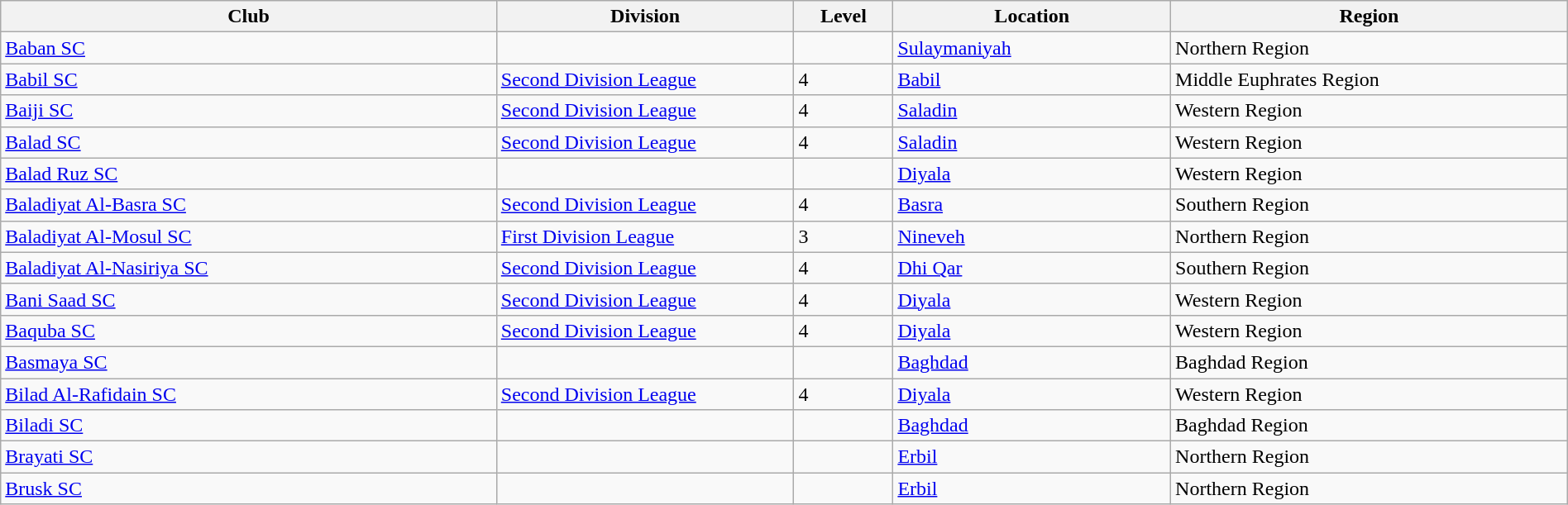<table class="wikitable sortable" width=100% style="font-size:100%">
<tr>
<th width=25%>Club</th>
<th width=15%>Division</th>
<th width=5%>Level</th>
<th width=14%>Location</th>
<th width=20%>Region</th>
</tr>
<tr>
<td><a href='#'>Baban SC</a></td>
<td></td>
<td></td>
<td><a href='#'>Sulaymaniyah</a></td>
<td>Northern Region</td>
</tr>
<tr>
<td><a href='#'>Babil SC</a></td>
<td><a href='#'>Second Division League</a></td>
<td>4</td>
<td><a href='#'>Babil</a></td>
<td>Middle Euphrates Region</td>
</tr>
<tr>
<td><a href='#'>Baiji SC</a></td>
<td><a href='#'>Second Division League</a></td>
<td>4</td>
<td><a href='#'>Saladin</a></td>
<td>Western Region</td>
</tr>
<tr>
<td><a href='#'>Balad SC</a></td>
<td><a href='#'>Second Division League</a></td>
<td>4</td>
<td><a href='#'>Saladin</a></td>
<td>Western Region</td>
</tr>
<tr>
<td><a href='#'>Balad Ruz SC</a></td>
<td></td>
<td></td>
<td><a href='#'>Diyala</a></td>
<td>Western Region</td>
</tr>
<tr>
<td><a href='#'>Baladiyat Al-Basra SC</a></td>
<td><a href='#'>Second Division League</a></td>
<td>4</td>
<td><a href='#'>Basra</a></td>
<td>Southern Region</td>
</tr>
<tr>
<td><a href='#'>Baladiyat Al-Mosul SC</a></td>
<td><a href='#'>First Division League</a></td>
<td>3</td>
<td><a href='#'>Nineveh</a></td>
<td>Northern Region</td>
</tr>
<tr>
<td><a href='#'>Baladiyat Al-Nasiriya SC</a></td>
<td><a href='#'>Second Division League</a></td>
<td>4</td>
<td><a href='#'>Dhi Qar</a></td>
<td>Southern Region</td>
</tr>
<tr>
<td><a href='#'>Bani Saad SC</a></td>
<td><a href='#'>Second Division League</a></td>
<td>4</td>
<td><a href='#'>Diyala</a></td>
<td>Western Region</td>
</tr>
<tr>
<td><a href='#'>Baquba SC</a></td>
<td><a href='#'>Second Division League</a></td>
<td>4</td>
<td><a href='#'>Diyala</a></td>
<td>Western Region</td>
</tr>
<tr>
<td><a href='#'>Basmaya SC</a></td>
<td></td>
<td></td>
<td><a href='#'>Baghdad</a></td>
<td>Baghdad Region</td>
</tr>
<tr>
<td><a href='#'>Bilad Al-Rafidain SC</a></td>
<td><a href='#'>Second Division League</a></td>
<td>4</td>
<td><a href='#'>Diyala</a></td>
<td>Western Region</td>
</tr>
<tr>
<td><a href='#'>Biladi SC</a></td>
<td></td>
<td></td>
<td><a href='#'>Baghdad</a></td>
<td>Baghdad Region</td>
</tr>
<tr>
<td><a href='#'>Brayati SC</a></td>
<td></td>
<td></td>
<td><a href='#'>Erbil</a></td>
<td>Northern Region</td>
</tr>
<tr>
<td><a href='#'>Brusk SC</a></td>
<td></td>
<td></td>
<td><a href='#'>Erbil</a></td>
<td>Northern Region</td>
</tr>
</table>
